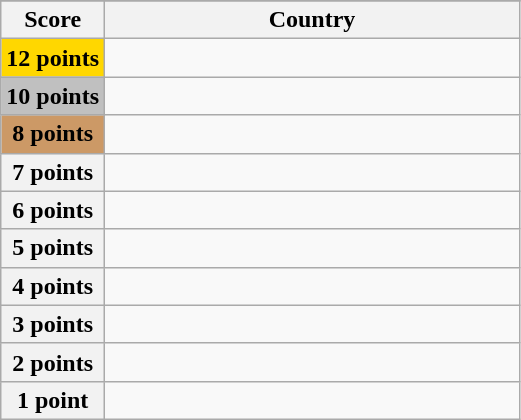<table class="wikitable">
<tr>
</tr>
<tr>
<th scope="col" width="20%">Score</th>
<th scope="col">Country</th>
</tr>
<tr>
<th scope="row" style="background:gold">12 points</th>
<td></td>
</tr>
<tr>
<th scope="row" style="background:silver">10 points</th>
<td></td>
</tr>
<tr>
<th scope="row" style="background:#CC9966">8 points</th>
<td></td>
</tr>
<tr>
<th scope="row">7 points</th>
<td></td>
</tr>
<tr>
<th scope="row">6 points</th>
<td></td>
</tr>
<tr>
<th scope="row">5 points</th>
<td></td>
</tr>
<tr>
<th scope="row">4 points</th>
<td></td>
</tr>
<tr>
<th scope="row">3 points</th>
<td></td>
</tr>
<tr>
<th scope="row">2 points</th>
<td></td>
</tr>
<tr>
<th scope="row">1 point</th>
<td></td>
</tr>
</table>
